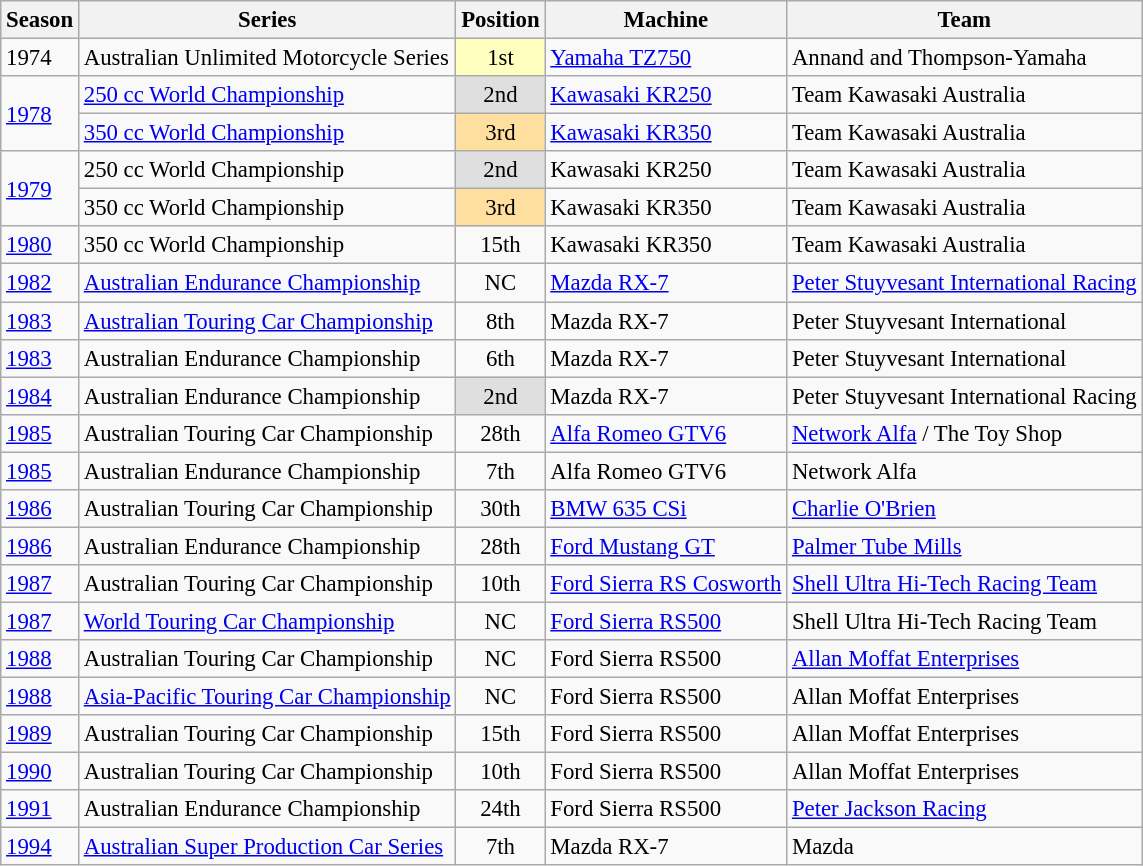<table class="wikitable" style="font-size: 95%;">
<tr>
<th>Season</th>
<th>Series</th>
<th>Position</th>
<th>Machine</th>
<th>Team</th>
</tr>
<tr>
<td>1974</td>
<td>Australian Unlimited Motorcycle Series</td>
<td align="center" style="background:#ffffbf;">1st</td>
<td><a href='#'>Yamaha TZ750</a></td>
<td>Annand and Thompson-Yamaha</td>
</tr>
<tr>
<td rowspan=2><a href='#'>1978</a></td>
<td><a href='#'>250 cc World Championship</a></td>
<td align="center" style="background:#dfdfdf;">2nd</td>
<td><a href='#'>Kawasaki KR250</a></td>
<td>Team Kawasaki Australia</td>
</tr>
<tr>
<td><a href='#'>350 cc World Championship</a></td>
<td align="center" style="background:#ffdf9f;">3rd</td>
<td><a href='#'>Kawasaki KR350</a></td>
<td>Team Kawasaki Australia</td>
</tr>
<tr>
<td rowspan=2><a href='#'>1979</a></td>
<td>250 cc World Championship</td>
<td align="center" style="background:#dfdfdf;">2nd</td>
<td>Kawasaki KR250</td>
<td>Team Kawasaki Australia</td>
</tr>
<tr>
<td>350 cc World Championship</td>
<td align="center" style="background:#ffdf9f;">3rd</td>
<td>Kawasaki KR350</td>
<td>Team Kawasaki Australia</td>
</tr>
<tr>
<td><a href='#'>1980</a></td>
<td>350 cc World Championship</td>
<td align="center">15th</td>
<td>Kawasaki KR350</td>
<td>Team Kawasaki Australia</td>
</tr>
<tr>
<td><a href='#'>1982</a></td>
<td><a href='#'>Australian Endurance Championship</a></td>
<td align="center">NC</td>
<td><a href='#'>Mazda RX-7</a></td>
<td><a href='#'>Peter Stuyvesant International Racing</a></td>
</tr>
<tr>
<td><a href='#'>1983</a></td>
<td><a href='#'>Australian Touring Car Championship</a></td>
<td align="center">8th</td>
<td>Mazda RX-7</td>
<td>Peter Stuyvesant International</td>
</tr>
<tr>
<td><a href='#'>1983</a></td>
<td>Australian Endurance Championship</td>
<td align="center">6th</td>
<td>Mazda RX-7</td>
<td>Peter Stuyvesant International</td>
</tr>
<tr>
<td><a href='#'>1984</a></td>
<td>Australian Endurance Championship</td>
<td align="center" style="background:#dfdfdf;">2nd</td>
<td>Mazda RX-7</td>
<td>Peter Stuyvesant International Racing</td>
</tr>
<tr>
<td><a href='#'>1985</a></td>
<td>Australian Touring Car Championship</td>
<td align="center">28th</td>
<td><a href='#'>Alfa Romeo GTV6</a></td>
<td><a href='#'>Network Alfa</a> / The Toy Shop</td>
</tr>
<tr>
<td><a href='#'>1985</a></td>
<td>Australian Endurance Championship</td>
<td align="center">7th</td>
<td>Alfa Romeo GTV6</td>
<td>Network Alfa</td>
</tr>
<tr>
<td><a href='#'>1986</a></td>
<td>Australian Touring Car Championship</td>
<td align="center">30th</td>
<td><a href='#'>BMW 635 CSi</a></td>
<td><a href='#'>Charlie O'Brien</a></td>
</tr>
<tr>
<td><a href='#'>1986</a></td>
<td>Australian Endurance Championship</td>
<td align="center">28th</td>
<td><a href='#'>Ford Mustang GT</a></td>
<td><a href='#'>Palmer Tube Mills</a></td>
</tr>
<tr>
<td><a href='#'>1987</a></td>
<td>Australian Touring Car Championship</td>
<td align="center">10th</td>
<td><a href='#'>Ford Sierra RS Cosworth</a></td>
<td><a href='#'>Shell Ultra Hi-Tech Racing Team</a></td>
</tr>
<tr>
<td><a href='#'>1987</a></td>
<td><a href='#'>World Touring Car Championship</a></td>
<td align="center">NC</td>
<td><a href='#'>Ford Sierra RS500</a></td>
<td>Shell Ultra Hi-Tech Racing Team</td>
</tr>
<tr>
<td><a href='#'>1988</a></td>
<td>Australian Touring Car Championship</td>
<td align="center">NC</td>
<td>Ford Sierra RS500</td>
<td><a href='#'>Allan Moffat Enterprises</a></td>
</tr>
<tr>
<td><a href='#'>1988</a></td>
<td><a href='#'>Asia-Pacific Touring Car Championship</a></td>
<td align="center">NC</td>
<td>Ford Sierra RS500</td>
<td>Allan Moffat Enterprises</td>
</tr>
<tr>
<td><a href='#'>1989</a></td>
<td>Australian Touring Car Championship</td>
<td align="center">15th</td>
<td>Ford Sierra RS500</td>
<td>Allan Moffat Enterprises</td>
</tr>
<tr>
<td><a href='#'>1990</a></td>
<td>Australian Touring Car Championship</td>
<td align="center">10th</td>
<td>Ford Sierra RS500</td>
<td>Allan Moffat Enterprises</td>
</tr>
<tr>
<td><a href='#'>1991</a></td>
<td>Australian Endurance Championship</td>
<td align="center">24th</td>
<td>Ford Sierra RS500</td>
<td><a href='#'>Peter Jackson Racing</a></td>
</tr>
<tr>
<td><a href='#'>1994</a></td>
<td><a href='#'>Australian Super Production Car Series</a></td>
<td align="center">7th</td>
<td>Mazda RX-7</td>
<td>Mazda</td>
</tr>
</table>
